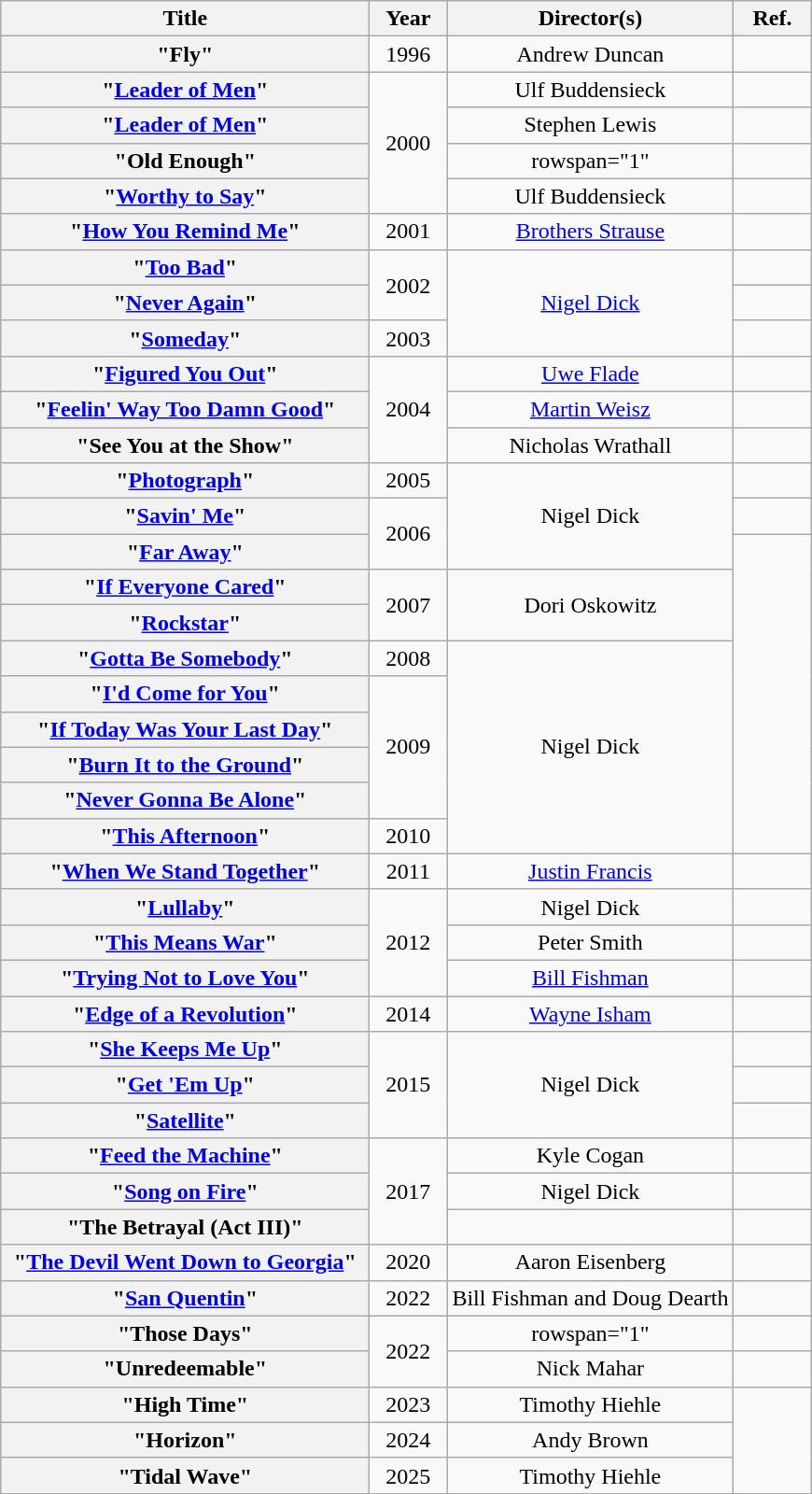<table class="wikitable plainrowheaders" style="text-align:center;">
<tr>
<th scope="col" style="width:16em;">Title</th>
<th scope="col" style="width:3em;">Year</th>
<th scope="col">Director(s)</th>
<th scope="col" style="width:3em;">Ref.</th>
</tr>
<tr>
<th scope="row">"Fly"</th>
<td>1996</td>
<td>Andrew Duncan</td>
</tr>
<tr>
<th scope="row">"<a href='#'>Leader of Men</a>" </th>
<td rowspan="4">2000</td>
<td>Ulf Buddensieck</td>
<td></td>
</tr>
<tr>
<th scope="row">"<a href='#'>Leader of Men</a>" </th>
<td>Stephen Lewis</td>
<td></td>
</tr>
<tr>
<th scope="row">"Old Enough"</th>
<td>rowspan="1" </td>
</tr>
<tr>
<th scope="row">"<a href='#'>Worthy to Say</a>"</th>
<td rowspan="1">Ulf Buddensieck</td>
<td></td>
</tr>
<tr>
<th scope="row">"<a href='#'>How You Remind Me</a>"</th>
<td>2001</td>
<td><a href='#'>Brothers Strause</a></td>
<td></td>
</tr>
<tr>
<th scope="row">"<a href='#'>Too Bad</a>"</th>
<td rowspan="2">2002</td>
<td rowspan="3"><a href='#'>Nigel Dick</a></td>
<td></td>
</tr>
<tr>
<th scope="row">"<a href='#'>Never Again</a>"</th>
<td></td>
</tr>
<tr>
<th scope="row">"<a href='#'>Someday</a>"</th>
<td>2003</td>
<td></td>
</tr>
<tr>
<th scope="row">"<a href='#'>Figured You Out</a>"</th>
<td rowspan="3">2004</td>
<td><a href='#'>Uwe Flade</a></td>
<td></td>
</tr>
<tr>
<th scope="row">"<a href='#'>Feelin' Way Too Damn Good</a>"</th>
<td><a href='#'>Martin Weisz</a></td>
<td></td>
</tr>
<tr>
<th scope="row">"See You at the Show"</th>
<td>Nicholas Wrathall</td>
</tr>
<tr>
<th scope="row">"<a href='#'>Photograph</a>"</th>
<td>2005</td>
<td rowspan="3">Nigel Dick</td>
<td></td>
</tr>
<tr>
<th scope="row">"<a href='#'>Savin' Me</a>"</th>
<td rowspan="2">2006</td>
<td></td>
</tr>
<tr>
<th scope="row">"<a href='#'>Far Away</a>"</th>
</tr>
<tr>
<th scope="row">"<a href='#'>If Everyone Cared</a>"</th>
<td rowspan="2">2007</td>
<td rowspan="2">Dori Oskowitz</td>
</tr>
<tr>
<th scope="row">"<a href='#'>Rockstar</a>"</th>
</tr>
<tr>
<th scope="row">"<a href='#'>Gotta Be Somebody</a>"</th>
<td>2008</td>
<td rowspan="6">Nigel Dick</td>
</tr>
<tr>
<th scope="row">"<a href='#'>I'd Come for You</a>"</th>
<td rowspan="4">2009</td>
</tr>
<tr>
<th scope="row">"<a href='#'>If Today Was Your Last Day</a>"</th>
</tr>
<tr>
<th scope="row">"<a href='#'>Burn It to the Ground</a>"</th>
</tr>
<tr>
<th scope="row">"<a href='#'>Never Gonna Be Alone</a>"</th>
</tr>
<tr>
<th scope="row">"<a href='#'>This Afternoon</a>"</th>
<td>2010</td>
</tr>
<tr>
<th scope="row">"<a href='#'>When We Stand Together</a>"</th>
<td>2011</td>
<td><a href='#'>Justin Francis</a></td>
<td></td>
</tr>
<tr>
<th scope="row">"<a href='#'>Lullaby</a>"</th>
<td rowspan="3">2012</td>
<td>Nigel Dick</td>
<td></td>
</tr>
<tr>
<th scope="row">"<a href='#'>This Means War</a>"</th>
<td>Peter Smith</td>
<td></td>
</tr>
<tr>
<th scope="row">"<a href='#'>Trying Not to Love You</a>"</th>
<td><a href='#'>Bill Fishman</a></td>
<td></td>
</tr>
<tr>
<th scope="row">"<a href='#'>Edge of a Revolution</a>"</th>
<td>2014</td>
<td><a href='#'>Wayne Isham</a></td>
<td></td>
</tr>
<tr>
<th scope="row">"<a href='#'>She Keeps Me Up</a>"</th>
<td rowspan="3">2015</td>
<td rowspan="3">Nigel Dick</td>
<td></td>
</tr>
<tr>
<th scope="row">"<a href='#'>Get 'Em Up</a>"</th>
<td></td>
</tr>
<tr>
<th scope="row">"<a href='#'>Satellite</a>"</th>
<td></td>
</tr>
<tr>
<th scope="row">"<a href='#'>Feed the Machine</a>"</th>
<td rowspan="3">2017</td>
<td>Kyle Cogan</td>
<td></td>
</tr>
<tr>
<th scope="row">"<a href='#'>Song on Fire</a>"</th>
<td>Nigel Dick</td>
<td></td>
</tr>
<tr>
<th scope="row">"The Betrayal (Act III)"</th>
<td></td>
</tr>
<tr>
<th scope="row">"<a href='#'>The Devil Went Down to Georgia</a>"</th>
<td>2020</td>
<td>Aaron Eisenberg</td>
<td></td>
</tr>
<tr>
<th scope="row">"<a href='#'>San Quentin</a>"</th>
<td rowspan="1">2022</td>
<td>Bill Fishman and Doug Dearth</td>
<td></td>
</tr>
<tr>
<th scope="row">"Those Days"</th>
<td rowspan="2">2022</td>
<td>rowspan="1" </td>
</tr>
<tr>
<th scope="row">"Unredeemable" </th>
<td>Nick Mahar</td>
<td></td>
</tr>
<tr>
<th scope="row">"High Time"</th>
<td>2023</td>
<td>Timothy Hiehle</td>
</tr>
<tr>
<th scope="row">"Horizon"</th>
<td>2024</td>
<td>Andy Brown</td>
</tr>
<tr>
<th scope="row">"Tidal Wave"</th>
<td>2025</td>
<td>Timothy Hiehle</td>
</tr>
<tr>
</tr>
</table>
